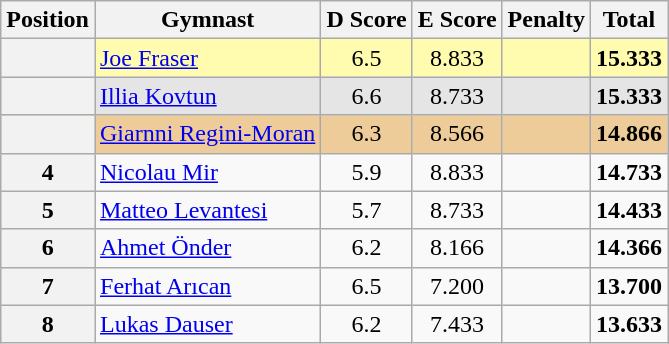<table style="text-align:center;" class="wikitable sortable">
<tr>
<th>Position</th>
<th>Gymnast</th>
<th>D Score</th>
<th>E Score</th>
<th>Penalty</th>
<th>Total</th>
</tr>
<tr style="background:#fffcaf;">
<th scope="row" style="text-align:center"></th>
<td style="text-align:left;"> <a href='#'>Joe Fraser</a></td>
<td>6.5</td>
<td>8.833</td>
<td></td>
<td><strong>15.333</strong></td>
</tr>
<tr style="background:#e5e5e5;">
<th scope="row" style="text-align:center"></th>
<td style="text-align:left;"> <a href='#'>Illia Kovtun</a></td>
<td>6.6</td>
<td>8.733</td>
<td></td>
<td><strong>15.333</strong></td>
</tr>
<tr style="background:#ec9;">
<th scope="row" style="text-align:center"></th>
<td style="text-align:left;"> <a href='#'>Giarnni Regini-Moran</a></td>
<td>6.3</td>
<td>8.566</td>
<td></td>
<td><strong>14.866</strong></td>
</tr>
<tr>
<th>4</th>
<td style="text-align:left;"> <a href='#'>Nicolau Mir</a></td>
<td>5.9</td>
<td>8.833</td>
<td></td>
<td><strong>14.733</strong></td>
</tr>
<tr>
<th>5</th>
<td style="text-align:left;"> <a href='#'>Matteo Levantesi</a></td>
<td>5.7</td>
<td>8.733</td>
<td></td>
<td><strong>14.433</strong></td>
</tr>
<tr>
<th>6</th>
<td style="text-align:left;"> <a href='#'>Ahmet Önder</a></td>
<td>6.2</td>
<td>8.166</td>
<td></td>
<td><strong>14.366</strong></td>
</tr>
<tr>
<th>7</th>
<td style="text-align:left;"> <a href='#'>Ferhat Arıcan</a></td>
<td>6.5</td>
<td>7.200</td>
<td></td>
<td><strong>13.700</strong></td>
</tr>
<tr>
<th>8</th>
<td style="text-align:left;"> <a href='#'>Lukas Dauser</a></td>
<td>6.2</td>
<td>7.433</td>
<td></td>
<td><strong>13.633</strong></td>
</tr>
</table>
